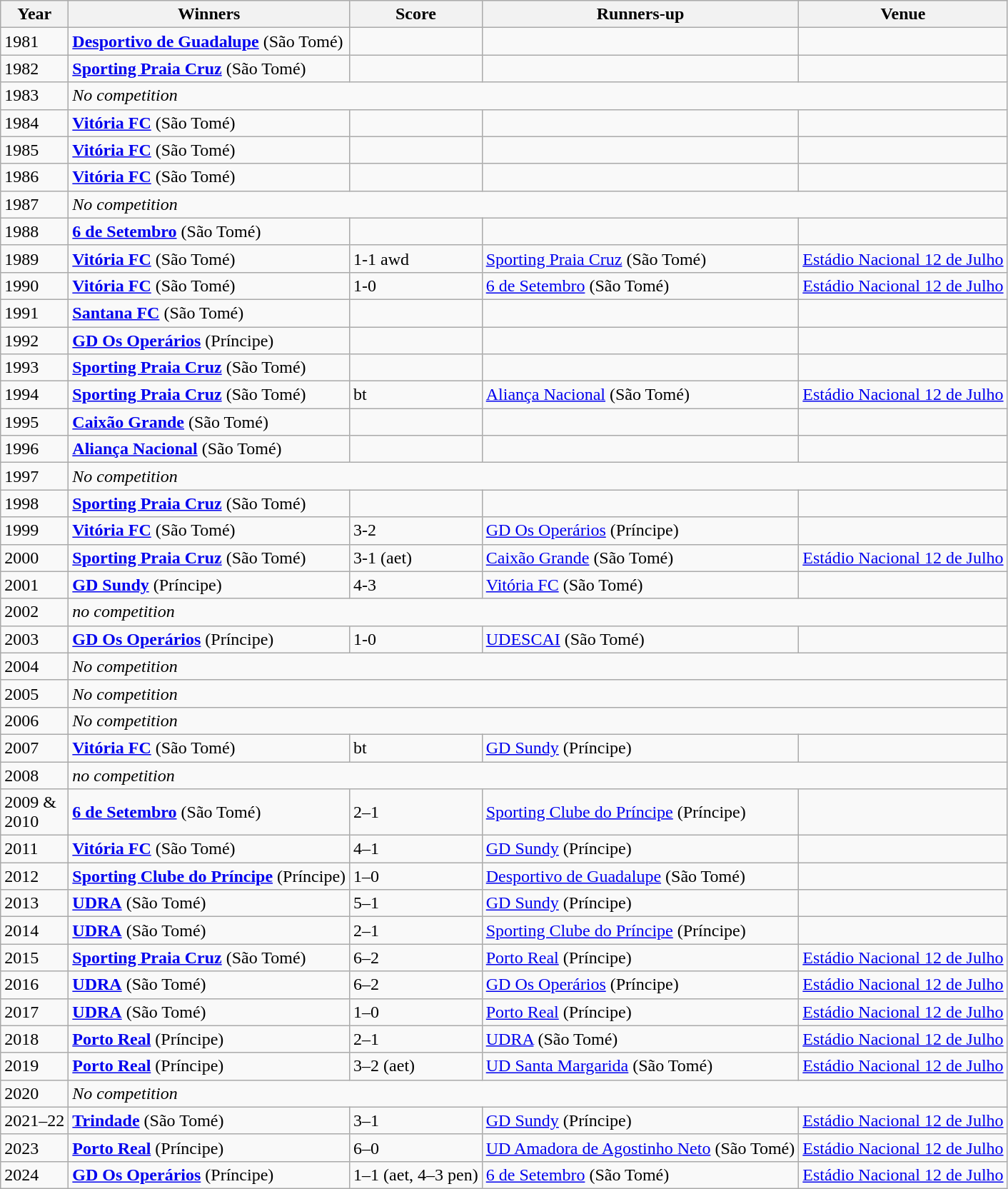<table class="wikitable">
<tr>
<th>Year</th>
<th>Winners</th>
<th>Score</th>
<th>Runners-up</th>
<th>Venue</th>
</tr>
<tr>
<td>1981</td>
<td><strong><a href='#'>Desportivo de Guadalupe</a></strong> (São Tomé)</td>
<td></td>
<td></td>
<td></td>
</tr>
<tr>
<td>1982</td>
<td><strong><a href='#'>Sporting Praia Cruz</a></strong> (São Tomé)</td>
<td></td>
<td></td>
<td></td>
</tr>
<tr>
<td>1983</td>
<td colspan=4><em>No competition</em></td>
</tr>
<tr>
<td>1984</td>
<td><strong><a href='#'>Vitória FC</a></strong> (São Tomé)</td>
<td></td>
<td></td>
<td></td>
</tr>
<tr>
<td>1985</td>
<td><strong><a href='#'>Vitória FC</a></strong> (São Tomé)</td>
<td></td>
<td></td>
<td></td>
</tr>
<tr>
<td>1986</td>
<td><strong><a href='#'>Vitória FC</a></strong> (São Tomé)</td>
<td></td>
<td></td>
<td></td>
</tr>
<tr>
<td>1987</td>
<td colspan=4><em>No competition</em></td>
</tr>
<tr>
<td>1988</td>
<td><strong><a href='#'>6 de Setembro</a></strong> (São Tomé)</td>
<td></td>
<td></td>
<td></td>
</tr>
<tr>
<td>1989</td>
<td><strong><a href='#'>Vitória FC</a></strong> (São Tomé)</td>
<td>1-1 awd</td>
<td><a href='#'>Sporting Praia Cruz</a> (São Tomé)</td>
<td><a href='#'>Estádio Nacional 12 de Julho</a></td>
</tr>
<tr>
<td>1990</td>
<td><strong><a href='#'>Vitória FC</a></strong> (São Tomé)</td>
<td>1-0</td>
<td><a href='#'>6 de Setembro</a> (São Tomé)</td>
<td><a href='#'>Estádio Nacional 12 de Julho</a></td>
</tr>
<tr>
<td>1991</td>
<td><strong><a href='#'>Santana FC</a></strong> (São Tomé)</td>
<td></td>
<td></td>
<td></td>
</tr>
<tr>
<td>1992</td>
<td><strong><a href='#'>GD Os Operários</a></strong> (Príncipe)</td>
<td></td>
<td></td>
<td></td>
</tr>
<tr>
<td>1993</td>
<td><strong><a href='#'>Sporting Praia Cruz</a></strong> (São Tomé)</td>
<td></td>
<td></td>
<td></td>
</tr>
<tr>
<td>1994</td>
<td><strong><a href='#'>Sporting Praia Cruz</a></strong> (São Tomé)</td>
<td>bt</td>
<td><a href='#'>Aliança Nacional</a> (São Tomé)</td>
<td><a href='#'>Estádio Nacional 12 de Julho</a></td>
</tr>
<tr>
<td>1995</td>
<td><strong><a href='#'>Caixão Grande</a></strong> (São Tomé)</td>
<td></td>
<td></td>
<td></td>
</tr>
<tr>
<td>1996</td>
<td><strong><a href='#'>Aliança Nacional</a></strong> (São Tomé)</td>
<td></td>
<td></td>
<td></td>
</tr>
<tr>
<td>1997</td>
<td colspan=4><em>No competition</em></td>
</tr>
<tr>
<td>1998</td>
<td><strong><a href='#'>Sporting Praia Cruz</a></strong> (São Tomé)</td>
<td></td>
<td></td>
<td></td>
</tr>
<tr>
<td>1999</td>
<td><strong><a href='#'>Vitória FC</a></strong> (São Tomé)</td>
<td>3-2</td>
<td><a href='#'>GD Os Operários</a> (Príncipe)</td>
<td></td>
</tr>
<tr>
<td>2000</td>
<td><strong><a href='#'>Sporting Praia Cruz</a></strong> (São Tomé)</td>
<td>3-1 (aet)</td>
<td><a href='#'>Caixão Grande</a> (São Tomé)</td>
<td><a href='#'>Estádio Nacional 12 de Julho</a></td>
</tr>
<tr>
<td>2001</td>
<td><strong><a href='#'>GD Sundy</a></strong> (Príncipe)</td>
<td>4-3</td>
<td><a href='#'>Vitória FC</a> (São Tomé)</td>
<td></td>
</tr>
<tr>
<td>2002</td>
<td colspan=4><em>no competition</em></td>
</tr>
<tr>
<td>2003</td>
<td><strong><a href='#'>GD Os Operários</a></strong> (Príncipe)</td>
<td>1-0</td>
<td><a href='#'>UDESCAI</a> (São Tomé)</td>
<td></td>
</tr>
<tr>
<td>2004</td>
<td colspan=4><em>No competition</em></td>
</tr>
<tr>
<td>2005</td>
<td colspan=4><em>No competition</em></td>
</tr>
<tr>
<td>2006</td>
<td colspan=4><em>No competition</em></td>
</tr>
<tr>
<td>2007</td>
<td><strong><a href='#'>Vitória FC</a></strong> (São Tomé)</td>
<td>bt</td>
<td><a href='#'>GD Sundy</a> (Príncipe)</td>
<td></td>
</tr>
<tr>
<td>2008</td>
<td colspan=4><em>no competition</em></td>
</tr>
<tr>
<td>2009 &<br>2010</td>
<td><strong><a href='#'>6 de Setembro</a></strong> (São Tomé)</td>
<td>2–1</td>
<td><a href='#'>Sporting Clube do Príncipe</a> (Príncipe)</td>
<td></td>
</tr>
<tr>
<td>2011</td>
<td><strong><a href='#'>Vitória FC</a></strong> (São Tomé)</td>
<td>4–1</td>
<td><a href='#'>GD Sundy</a> (Príncipe)</td>
<td></td>
</tr>
<tr>
<td>2012</td>
<td><strong><a href='#'>Sporting Clube do Príncipe</a></strong> (Príncipe)</td>
<td>1–0</td>
<td><a href='#'>Desportivo de Guadalupe</a> (São Tomé)</td>
<td></td>
</tr>
<tr>
<td>2013</td>
<td><strong><a href='#'>UDRA</a></strong> (São Tomé)</td>
<td>5–1</td>
<td><a href='#'>GD Sundy</a> (Príncipe)</td>
<td></td>
</tr>
<tr>
<td>2014</td>
<td><strong><a href='#'>UDRA</a></strong> (São Tomé)</td>
<td>2–1</td>
<td><a href='#'>Sporting Clube do Príncipe</a> (Príncipe)</td>
<td></td>
</tr>
<tr>
<td>2015</td>
<td><strong><a href='#'>Sporting Praia Cruz</a></strong> (São Tomé)</td>
<td>6–2</td>
<td><a href='#'>Porto Real</a> (Príncipe)</td>
<td><a href='#'>Estádio Nacional 12 de Julho</a></td>
</tr>
<tr>
<td>2016</td>
<td><strong><a href='#'>UDRA</a></strong> (São Tomé)</td>
<td>6–2</td>
<td><a href='#'>GD Os Operários</a> (Príncipe)</td>
<td><a href='#'>Estádio Nacional 12 de Julho</a></td>
</tr>
<tr>
<td>2017</td>
<td><strong><a href='#'>UDRA</a></strong> (São Tomé)</td>
<td>1–0</td>
<td><a href='#'>Porto Real</a> (Príncipe)</td>
<td><a href='#'>Estádio Nacional 12 de Julho</a></td>
</tr>
<tr>
<td>2018</td>
<td><strong><a href='#'>Porto Real</a></strong> (Príncipe)</td>
<td>2–1</td>
<td><a href='#'>UDRA</a> (São Tomé)</td>
<td><a href='#'>Estádio Nacional 12 de Julho</a></td>
</tr>
<tr>
<td>2019</td>
<td><strong><a href='#'>Porto Real</a></strong> (Príncipe)</td>
<td>3–2 (aet)</td>
<td><a href='#'>UD Santa Margarida</a> (São Tomé)</td>
<td><a href='#'>Estádio Nacional 12 de Julho</a></td>
</tr>
<tr>
<td>2020</td>
<td colspan=4><em>No competition</em></td>
</tr>
<tr>
<td>2021–22</td>
<td><strong><a href='#'>Trindade</a></strong> (São Tomé)</td>
<td>3–1</td>
<td><a href='#'>GD Sundy</a> (Príncipe)</td>
<td><a href='#'>Estádio Nacional 12 de Julho</a></td>
</tr>
<tr>
<td>2023</td>
<td><strong><a href='#'>Porto Real</a></strong> (Príncipe)</td>
<td>6–0</td>
<td><a href='#'>UD Amadora de Agostinho Neto</a> (São Tomé)</td>
<td><a href='#'>Estádio Nacional 12 de Julho</a></td>
</tr>
<tr>
<td>2024</td>
<td><strong><a href='#'>GD Os Operários</a></strong> (Príncipe)</td>
<td>1–1 (aet, 4–3 pen)</td>
<td><a href='#'>6 de Setembro</a> (São Tomé)</td>
<td><a href='#'>Estádio Nacional 12 de Julho</a></td>
</tr>
</table>
